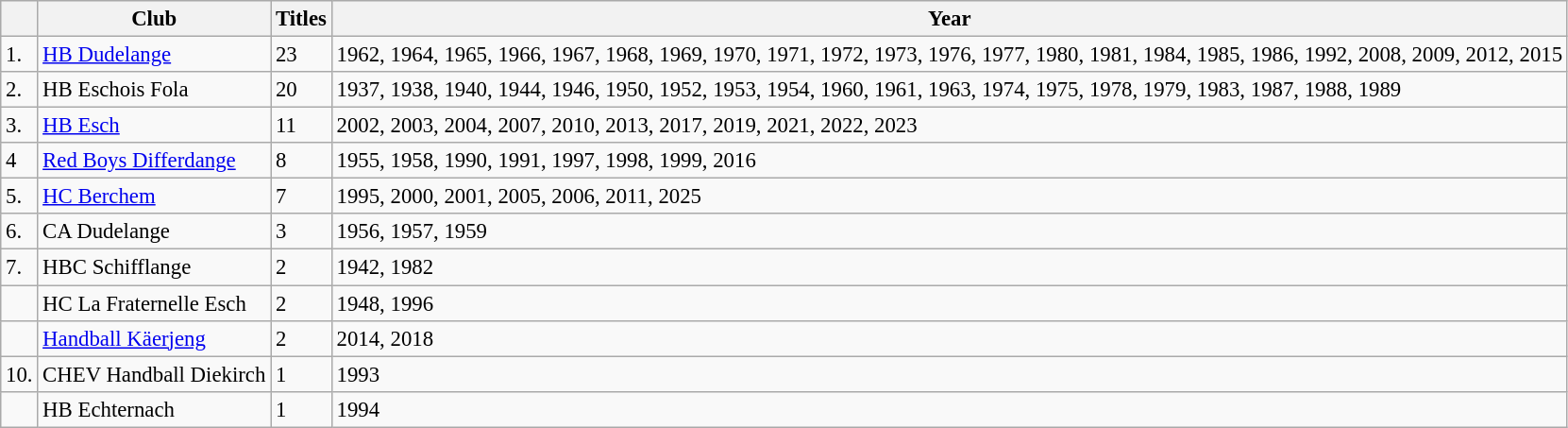<table class="wikitable sortable" style="font-size:95%;">
<tr style="background:#e9e9e9">
<th></th>
<th>Club</th>
<th>Titles</th>
<th>Year</th>
</tr>
<tr>
<td>1.</td>
<td><a href='#'>HB Dudelange</a></td>
<td>23</td>
<td>1962, 1964, 1965, 1966, 1967, 1968, 1969, 1970, 1971, 1972, 1973, 1976, 1977, 1980, 1981, 1984, 1985, 1986, 1992, 2008, 2009, 2012, 2015</td>
</tr>
<tr>
<td>2.</td>
<td>HB Eschois Fola</td>
<td>20</td>
<td>1937, 1938, 1940, 1944, 1946, 1950, 1952, 1953, 1954, 1960, 1961, 1963, 1974, 1975, 1978, 1979, 1983, 1987, 1988, 1989</td>
</tr>
<tr>
<td>3.</td>
<td><a href='#'>HB Esch</a></td>
<td>11</td>
<td>2002, 2003, 2004, 2007, 2010, 2013, 2017, 2019, 2021, 2022, 2023</td>
</tr>
<tr>
<td>4</td>
<td><a href='#'>Red Boys Differdange</a></td>
<td>8</td>
<td>1955, 1958, 1990, 1991, 1997, 1998, 1999, 2016</td>
</tr>
<tr>
<td>5.</td>
<td><a href='#'>HC Berchem</a></td>
<td>7</td>
<td>1995, 2000, 2001, 2005, 2006, 2011, 2025</td>
</tr>
<tr>
<td>6.</td>
<td>CA Dudelange</td>
<td>3</td>
<td>1956, 1957, 1959</td>
</tr>
<tr>
<td>7.</td>
<td>HBC Schifflange</td>
<td>2</td>
<td>1942, 1982</td>
</tr>
<tr>
<td></td>
<td>HC La Fraternelle Esch</td>
<td>2</td>
<td>1948, 1996</td>
</tr>
<tr>
<td></td>
<td><a href='#'>Handball Käerjeng</a></td>
<td>2</td>
<td>2014, 2018</td>
</tr>
<tr>
<td>10.</td>
<td>CHEV Handball Diekirch</td>
<td>1</td>
<td>1993</td>
</tr>
<tr>
<td></td>
<td>HB Echternach</td>
<td>1</td>
<td>1994</td>
</tr>
</table>
